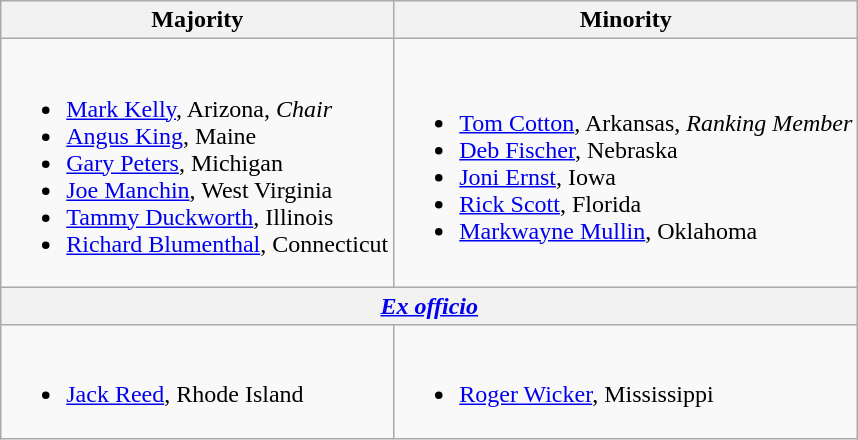<table class=wikitable>
<tr>
<th>Majority</th>
<th>Minority</th>
</tr>
<tr>
<td><br><ul><li><a href='#'>Mark Kelly</a>, Arizona, <em>Chair</em></li><li><span><a href='#'>Angus King</a>, Maine</span></li><li><a href='#'>Gary Peters</a>, Michigan</li><li><a href='#'>Joe Manchin</a>, West Virginia</li><li><a href='#'>Tammy Duckworth</a>, Illinois</li><li><a href='#'>Richard Blumenthal</a>, Connecticut</li></ul></td>
<td><br><ul><li><a href='#'>Tom Cotton</a>, Arkansas, <em>Ranking Member</em></li><li><a href='#'>Deb Fischer</a>, Nebraska</li><li><a href='#'>Joni Ernst</a>, Iowa</li><li><a href='#'>Rick Scott</a>, Florida</li><li><a href='#'>Markwayne Mullin</a>, Oklahoma</li></ul></td>
</tr>
<tr>
<th colspan=2><em><a href='#'>Ex officio</a></em></th>
</tr>
<tr>
<td><br><ul><li><a href='#'>Jack Reed</a>, Rhode Island</li></ul></td>
<td><br><ul><li><a href='#'>Roger Wicker</a>, Mississippi</li></ul></td>
</tr>
</table>
